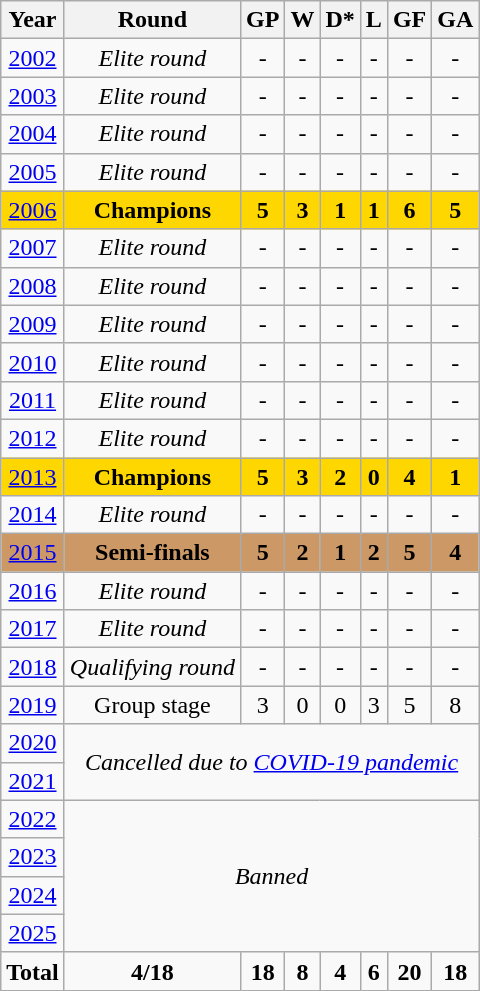<table class="wikitable" style="text-align: center;">
<tr>
<th>Year</th>
<th>Round</th>
<th>GP</th>
<th>W</th>
<th>D*</th>
<th>L</th>
<th>GF</th>
<th>GA</th>
</tr>
<tr>
<td> <a href='#'>2002</a></td>
<td><em>Elite round</em></td>
<td>-</td>
<td>-</td>
<td>-</td>
<td>-</td>
<td>-</td>
<td>-</td>
</tr>
<tr>
<td> <a href='#'>2003</a></td>
<td><em>Elite round</em></td>
<td>-</td>
<td>-</td>
<td>-</td>
<td>-</td>
<td>-</td>
<td>-</td>
</tr>
<tr>
<td> <a href='#'>2004</a></td>
<td><em>Elite round</em></td>
<td>-</td>
<td>-</td>
<td>-</td>
<td>-</td>
<td>-</td>
<td>-</td>
</tr>
<tr>
<td> <a href='#'>2005</a></td>
<td><em>Elite round</em></td>
<td>-</td>
<td>-</td>
<td>-</td>
<td>-</td>
<td>-</td>
<td>-</td>
</tr>
<tr style="background:gold;">
<td> <a href='#'>2006</a></td>
<td><strong>Champions</strong></td>
<td><strong>5</strong></td>
<td><strong>3</strong></td>
<td><strong>1</strong></td>
<td><strong>1</strong></td>
<td><strong>6</strong></td>
<td><strong>5</strong></td>
</tr>
<tr>
<td> <a href='#'>2007</a></td>
<td><em>Elite round</em></td>
<td>-</td>
<td>-</td>
<td>-</td>
<td>-</td>
<td>-</td>
<td>-</td>
</tr>
<tr>
<td> <a href='#'>2008</a></td>
<td><em>Elite round</em></td>
<td>-</td>
<td>-</td>
<td>-</td>
<td>-</td>
<td>-</td>
<td>-</td>
</tr>
<tr>
<td> <a href='#'>2009</a></td>
<td><em>Elite round</em></td>
<td>-</td>
<td>-</td>
<td>-</td>
<td>-</td>
<td>-</td>
<td>-</td>
</tr>
<tr>
<td> <a href='#'>2010</a></td>
<td><em>Elite round</em></td>
<td>-</td>
<td>-</td>
<td>-</td>
<td>-</td>
<td>-</td>
<td>-</td>
</tr>
<tr>
<td> <a href='#'>2011</a></td>
<td><em>Elite round</em></td>
<td>-</td>
<td>-</td>
<td>-</td>
<td>-</td>
<td>-</td>
<td>-</td>
</tr>
<tr>
<td> <a href='#'>2012</a></td>
<td><em>Elite round</em></td>
<td>-</td>
<td>-</td>
<td>-</td>
<td>-</td>
<td>-</td>
<td>-</td>
</tr>
<tr style="background:gold;">
<td> <a href='#'>2013</a></td>
<td><strong>Champions</strong></td>
<td><strong>5</strong></td>
<td><strong>3</strong></td>
<td><strong>2</strong></td>
<td><strong>0</strong></td>
<td><strong>4</strong></td>
<td><strong>1</strong></td>
</tr>
<tr>
<td> <a href='#'>2014</a></td>
<td><em>Elite round</em></td>
<td>-</td>
<td>-</td>
<td>-</td>
<td>-</td>
<td>-</td>
<td>-</td>
</tr>
<tr style="background:#c96;">
<td> <a href='#'>2015</a></td>
<td><strong>Semi-finals</strong></td>
<td><strong>5</strong></td>
<td><strong>2</strong></td>
<td><strong>1</strong></td>
<td><strong>2</strong></td>
<td><strong>5</strong></td>
<td><strong>4</strong></td>
</tr>
<tr>
<td> <a href='#'>2016</a></td>
<td><em>Elite round</em></td>
<td>-</td>
<td>-</td>
<td>-</td>
<td>-</td>
<td>-</td>
<td>-</td>
</tr>
<tr>
<td> <a href='#'>2017</a></td>
<td><em>Elite round</em></td>
<td>-</td>
<td>-</td>
<td>-</td>
<td>-</td>
<td>-</td>
<td>-</td>
</tr>
<tr>
<td> <a href='#'>2018</a></td>
<td><em>Qualifying round</em></td>
<td>-</td>
<td>-</td>
<td>-</td>
<td>-</td>
<td>-</td>
<td>-</td>
</tr>
<tr>
<td> <a href='#'>2019</a></td>
<td>Group stage</td>
<td>3</td>
<td>0</td>
<td>0</td>
<td>3</td>
<td>5</td>
<td>8</td>
</tr>
<tr>
<td> <a href='#'>2020</a></td>
<td rowspan=2 colspan=7><em>Cancelled due to <a href='#'>COVID-19 pandemic</a></em></td>
</tr>
<tr>
<td> <a href='#'>2021</a></td>
</tr>
<tr>
<td> <a href='#'>2022</a></td>
<td colspan="7" rowspan="4"><em>Banned</em></td>
</tr>
<tr>
<td> <a href='#'>2023</a></td>
</tr>
<tr>
<td> <a href='#'>2024</a></td>
</tr>
<tr>
<td> <a href='#'>2025</a></td>
</tr>
<tr>
<td><strong>Total</strong></td>
<td><strong>4/18</strong></td>
<td><strong>18</strong></td>
<td><strong>8</strong></td>
<td><strong>4</strong></td>
<td><strong>6</strong></td>
<td><strong>20</strong></td>
<td><strong>18</strong></td>
</tr>
</table>
